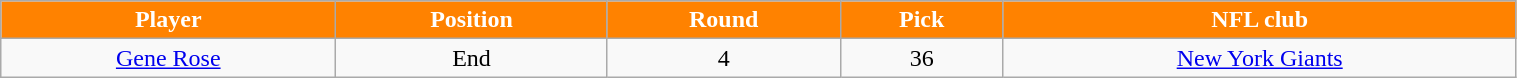<table class="wikitable" width="80%">
<tr align="center"  style="background:#FF8200;color:#FFFFFF;">
<td><strong>Player</strong></td>
<td><strong>Position</strong></td>
<td><strong>Round</strong></td>
<td><strong>Pick</strong></td>
<td><strong>NFL club</strong></td>
</tr>
<tr align="center" bgcolor="">
<td><a href='#'>Gene Rose</a></td>
<td>End</td>
<td>4</td>
<td>36</td>
<td><a href='#'>New York Giants</a></td>
</tr>
</table>
